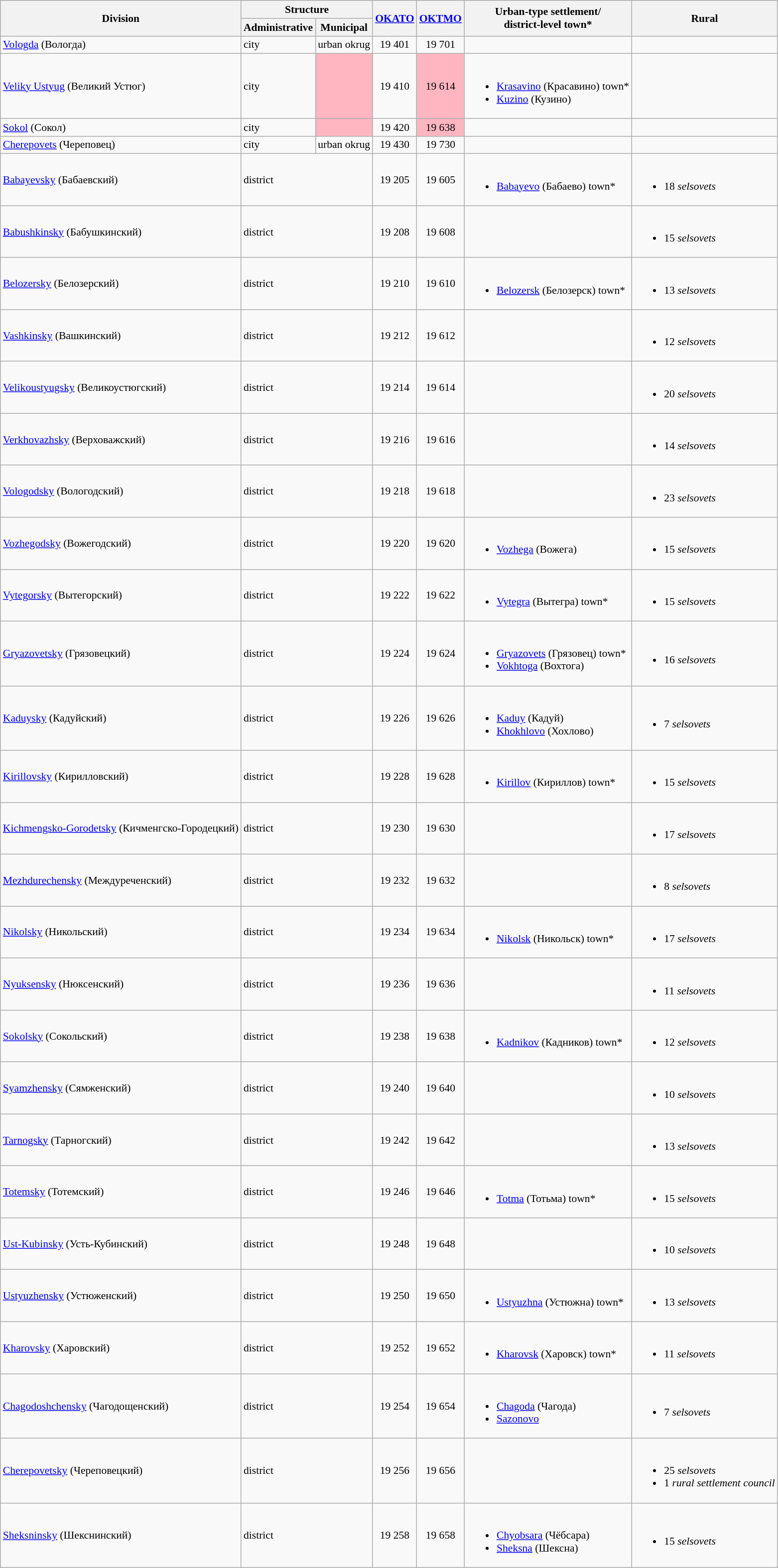<table class="wikitable" style="padding: 24em 0; border: 1px #aaa solid; border-collapse: collapse; font-size: 90%;">
<tr>
<th colspan="2" rowspan="2">Division</th>
<th colspan="2">Structure</th>
<th rowspan="2"><a href='#'>OKATO</a></th>
<th rowspan="2"><a href='#'>OKTMO</a></th>
<th rowspan="2">Urban-type settlement/<br>district-level town*</th>
<th rowspan="2">Rural</th>
</tr>
<tr>
<th>Administrative</th>
<th>Municipal</th>
</tr>
<tr>
<td colspan="2"><a href='#'>Vologda</a> (Вологда)</td>
<td>city</td>
<td>urban okrug</td>
<td align="center">19 401</td>
<td align="center">19 701</td>
<td></td>
<td></td>
</tr>
<tr>
<td colspan="2"><a href='#'>Veliky Ustyug</a> (Великий Устюг)</td>
<td>city</td>
<td bgcolor="lightpink"></td>
<td align="center">19 410</td>
<td bgcolor="lightpink" align="center">19 614</td>
<td><br><ul><li><a href='#'>Krasavino</a> (Красавино) town*</li><li><a href='#'>Kuzino</a> (Кузино)</li></ul></td>
<td></td>
</tr>
<tr>
<td colspan="2"><a href='#'>Sokol</a> (Сокол)</td>
<td>city</td>
<td bgcolor="lightpink"></td>
<td align="center">19 420</td>
<td bgcolor="lightpink" align="center">19 638</td>
<td></td>
<td></td>
</tr>
<tr>
<td colspan="2"><a href='#'>Cherepovets</a> (Череповец)</td>
<td>city</td>
<td>urban okrug</td>
<td align="center">19 430</td>
<td align="center">19 730</td>
<td></td>
<td></td>
</tr>
<tr>
<td colspan="2"><a href='#'>Babayevsky</a> (Бабаевский)</td>
<td colspan="2">district</td>
<td align="center">19 205</td>
<td align="center">19 605</td>
<td><br><ul><li><a href='#'>Babayevo</a> (Бабаево) town*</li></ul></td>
<td><br><ul><li>18 <em>selsovets</em></li></ul></td>
</tr>
<tr>
<td colspan="2"><a href='#'>Babushkinsky</a> (Бабушкинский)</td>
<td colspan="2">district</td>
<td align="center">19 208</td>
<td align="center">19 608</td>
<td></td>
<td><br><ul><li>15 <em>selsovets</em></li></ul></td>
</tr>
<tr>
<td colspan="2"><a href='#'>Belozersky</a> (Белозерский)</td>
<td colspan="2">district</td>
<td align="center">19 210</td>
<td align="center">19 610</td>
<td><br><ul><li><a href='#'>Belozersk</a> (Белозерск) town*</li></ul></td>
<td><br><ul><li>13 <em>selsovets</em></li></ul></td>
</tr>
<tr>
<td colspan="2"><a href='#'>Vashkinsky</a> (Вашкинский)</td>
<td colspan="2">district</td>
<td align="center">19 212</td>
<td align="center">19 612</td>
<td></td>
<td><br><ul><li>12 <em>selsovets</em></li></ul></td>
</tr>
<tr>
<td colspan="2"><a href='#'>Velikoustyugsky</a> (Великоустюгский)</td>
<td colspan="2">district</td>
<td align="center">19 214</td>
<td align="center">19 614</td>
<td></td>
<td><br><ul><li>20 <em>selsovets</em></li></ul></td>
</tr>
<tr>
<td colspan="2"><a href='#'>Verkhovazhsky</a> (Верховажский)</td>
<td colspan="2">district</td>
<td align="center">19 216</td>
<td align="center">19 616</td>
<td></td>
<td><br><ul><li>14 <em>selsovets</em></li></ul></td>
</tr>
<tr>
<td colspan="2"><a href='#'>Vologodsky</a> (Вологодский)</td>
<td colspan="2">district</td>
<td align="center">19 218</td>
<td align="center">19 618</td>
<td></td>
<td><br><ul><li>23 <em>selsovets</em></li></ul></td>
</tr>
<tr>
<td colspan="2"><a href='#'>Vozhegodsky</a> (Вожегодский)</td>
<td colspan="2">district</td>
<td align="center">19 220</td>
<td align="center">19 620</td>
<td><br><ul><li><a href='#'>Vozhega</a> (Вожега)</li></ul></td>
<td><br><ul><li>15 <em>selsovets</em></li></ul></td>
</tr>
<tr>
<td colspan="2"><a href='#'>Vytegorsky</a> (Вытегорский)</td>
<td colspan="2">district</td>
<td align="center">19 222</td>
<td align="center">19 622</td>
<td><br><ul><li><a href='#'>Vytegra</a> (Вытегра) town*</li></ul></td>
<td><br><ul><li>15 <em>selsovets</em></li></ul></td>
</tr>
<tr>
<td colspan="2"><a href='#'>Gryazovetsky</a> (Грязовецкий)</td>
<td colspan="2">district</td>
<td align="center">19 224</td>
<td align="center">19 624</td>
<td><br><ul><li><a href='#'>Gryazovets</a> (Грязовец) town*</li><li><a href='#'>Vokhtoga</a> (Вохтога)</li></ul></td>
<td><br><ul><li>16 <em>selsovets</em></li></ul></td>
</tr>
<tr>
<td colspan="2"><a href='#'>Kaduysky</a> (Кадуйский)</td>
<td colspan="2">district</td>
<td align="center">19 226</td>
<td align="center">19 626</td>
<td><br><ul><li><a href='#'>Kaduy</a> (Кадуй)</li><li><a href='#'>Khokhlovo</a> (Хохлово)</li></ul></td>
<td><br><ul><li>7 <em>selsovets</em></li></ul></td>
</tr>
<tr>
<td colspan="2"><a href='#'>Kirillovsky</a> (Кирилловский)</td>
<td colspan="2">district</td>
<td align="center">19 228</td>
<td align="center">19 628</td>
<td><br><ul><li><a href='#'>Kirillov</a> (Кириллов) town*</li></ul></td>
<td><br><ul><li>15 <em>selsovets</em></li></ul></td>
</tr>
<tr>
<td colspan="2"><a href='#'>Kichmengsko-Gorodetsky</a> (Кичменгско-Городецкий)</td>
<td colspan="2">district</td>
<td align="center">19 230</td>
<td align="center">19 630</td>
<td></td>
<td><br><ul><li>17 <em>selsovets</em></li></ul></td>
</tr>
<tr>
<td colspan="2"><a href='#'>Mezhdurechensky</a> (Междуреченский)</td>
<td colspan="2">district</td>
<td align="center">19 232</td>
<td align="center">19 632</td>
<td></td>
<td><br><ul><li>8 <em>selsovets</em></li></ul></td>
</tr>
<tr>
<td colspan="2"><a href='#'>Nikolsky</a> (Никольский)</td>
<td colspan="2">district</td>
<td align="center">19 234</td>
<td align="center">19 634</td>
<td><br><ul><li><a href='#'>Nikolsk</a> (Никольск) town*</li></ul></td>
<td><br><ul><li>17 <em>selsovets</em></li></ul></td>
</tr>
<tr>
<td colspan="2"><a href='#'>Nyuksensky</a> (Нюксенский)</td>
<td colspan="2">district</td>
<td align="center">19 236</td>
<td align="center">19 636</td>
<td></td>
<td><br><ul><li>11 <em>selsovets</em></li></ul></td>
</tr>
<tr>
<td colspan="2"><a href='#'>Sokolsky</a> (Сокольский)</td>
<td colspan="2">district</td>
<td align="center">19 238</td>
<td align="center">19 638</td>
<td><br><ul><li><a href='#'>Kadnikov</a> (Кадников) town*</li></ul></td>
<td><br><ul><li>12 <em>selsovets</em></li></ul></td>
</tr>
<tr>
<td colspan="2"><a href='#'>Syamzhensky</a> (Сямженский)</td>
<td colspan="2">district</td>
<td align="center">19 240</td>
<td align="center">19 640</td>
<td></td>
<td><br><ul><li>10 <em>selsovets</em></li></ul></td>
</tr>
<tr>
<td colspan="2"><a href='#'>Tarnogsky</a> (Тарногский)</td>
<td colspan="2">district</td>
<td align="center">19 242</td>
<td align="center">19 642</td>
<td></td>
<td><br><ul><li>13 <em>selsovets</em></li></ul></td>
</tr>
<tr>
<td colspan="2"><a href='#'>Totemsky</a> (Тотемский)</td>
<td colspan="2">district</td>
<td align="center">19 246</td>
<td align="center">19 646</td>
<td><br><ul><li><a href='#'>Totma</a> (Тотьма) town*</li></ul></td>
<td><br><ul><li>15 <em>selsovets</em></li></ul></td>
</tr>
<tr>
<td colspan="2"><a href='#'>Ust-Kubinsky</a> (Усть-Кубинский)</td>
<td colspan="2">district</td>
<td align="center">19 248</td>
<td align="center">19 648</td>
<td></td>
<td><br><ul><li>10 <em>selsovets</em></li></ul></td>
</tr>
<tr>
<td colspan="2"><a href='#'>Ustyuzhensky</a> (Устюженский)</td>
<td colspan="2">district</td>
<td align="center">19 250</td>
<td align="center">19 650</td>
<td><br><ul><li><a href='#'>Ustyuzhna</a> (Устюжна) town*</li></ul></td>
<td><br><ul><li>13 <em>selsovets</em></li></ul></td>
</tr>
<tr>
<td colspan="2"><a href='#'>Kharovsky</a> (Харовский)</td>
<td colspan="2">district</td>
<td align="center">19 252</td>
<td align="center">19 652</td>
<td><br><ul><li><a href='#'>Kharovsk</a> (Харовск) town*</li></ul></td>
<td><br><ul><li>11 <em>selsovets</em></li></ul></td>
</tr>
<tr>
<td colspan="2"><a href='#'>Chagodoshchensky</a> (Чагодощенский)</td>
<td colspan="2">district</td>
<td align="center">19 254</td>
<td align="center">19 654</td>
<td><br><ul><li><a href='#'>Chagoda</a> (Чагода)</li><li><a href='#'>Sazonovo</a></li></ul></td>
<td><br><ul><li>7 <em>selsovets</em></li></ul></td>
</tr>
<tr>
<td colspan="2"><a href='#'>Cherepovetsky</a> (Череповецкий)</td>
<td colspan="2">district</td>
<td align="center">19 256</td>
<td align="center">19 656</td>
<td></td>
<td><br><ul><li>25 <em>selsovets</em></li><li>1 <em>rural settlement council</em></li></ul></td>
</tr>
<tr>
<td colspan="2"><a href='#'>Sheksninsky</a> (Шекснинский)</td>
<td colspan="2">district</td>
<td align="center">19 258</td>
<td align="center">19 658</td>
<td><br><ul><li><a href='#'>Chyobsara</a> (Чёбсара)</li><li><a href='#'>Sheksna</a> (Шексна)</li></ul></td>
<td><br><ul><li>15 <em>selsovets</em></li></ul></td>
</tr>
</table>
